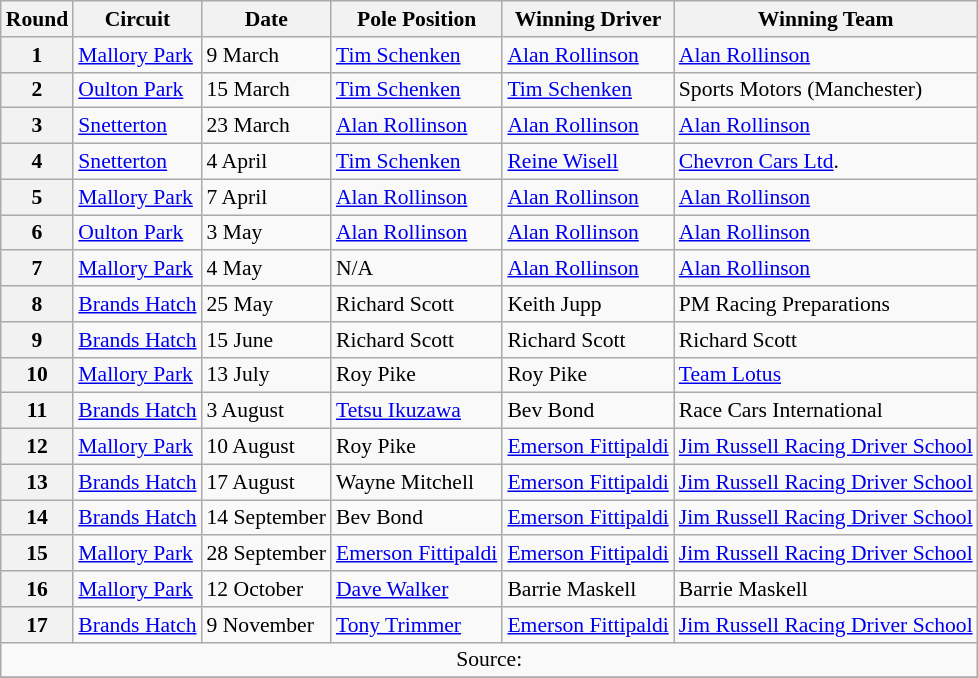<table class="wikitable" style="font-size: 90%;">
<tr>
<th>Round</th>
<th>Circuit</th>
<th>Date</th>
<th>Pole Position</th>
<th>Winning Driver</th>
<th>Winning Team</th>
</tr>
<tr>
<th>1</th>
<td> <a href='#'>Mallory Park</a></td>
<td>9 March</td>
<td> <a href='#'>Tim Schenken</a></td>
<td> <a href='#'>Alan Rollinson</a></td>
<td><a href='#'>Alan Rollinson</a></td>
</tr>
<tr>
<th>2</th>
<td> <a href='#'>Oulton Park</a></td>
<td>15 March</td>
<td> <a href='#'>Tim Schenken</a></td>
<td> <a href='#'>Tim Schenken</a></td>
<td>Sports Motors (Manchester)</td>
</tr>
<tr>
<th>3</th>
<td> <a href='#'>Snetterton</a></td>
<td>23 March</td>
<td> <a href='#'>Alan Rollinson</a></td>
<td> <a href='#'>Alan Rollinson</a></td>
<td><a href='#'>Alan Rollinson</a></td>
</tr>
<tr>
<th>4</th>
<td> <a href='#'>Snetterton</a></td>
<td>4 April</td>
<td> <a href='#'>Tim Schenken</a></td>
<td> <a href='#'>Reine Wisell</a></td>
<td><a href='#'>Chevron Cars Ltd</a>.</td>
</tr>
<tr>
<th>5</th>
<td> <a href='#'>Mallory Park</a></td>
<td>7 April</td>
<td> <a href='#'>Alan Rollinson</a></td>
<td> <a href='#'>Alan Rollinson</a></td>
<td><a href='#'>Alan Rollinson</a></td>
</tr>
<tr>
<th>6</th>
<td> <a href='#'>Oulton Park</a></td>
<td>3 May</td>
<td> <a href='#'>Alan Rollinson</a></td>
<td> <a href='#'>Alan Rollinson</a></td>
<td><a href='#'>Alan Rollinson</a></td>
</tr>
<tr>
<th>7</th>
<td> <a href='#'>Mallory Park</a></td>
<td>4 May</td>
<td>N/A</td>
<td> <a href='#'>Alan Rollinson</a></td>
<td><a href='#'>Alan Rollinson</a></td>
</tr>
<tr>
<th>8</th>
<td> <a href='#'>Brands Hatch</a></td>
<td>25 May</td>
<td> Richard Scott</td>
<td> Keith Jupp</td>
<td>PM Racing Preparations</td>
</tr>
<tr>
<th>9</th>
<td> <a href='#'>Brands Hatch</a></td>
<td>15 June</td>
<td> Richard Scott</td>
<td> Richard Scott</td>
<td>Richard Scott</td>
</tr>
<tr>
<th>10</th>
<td> <a href='#'>Mallory Park</a></td>
<td>13 July</td>
<td> Roy Pike</td>
<td> Roy Pike</td>
<td><a href='#'>Team Lotus</a></td>
</tr>
<tr>
<th>11</th>
<td> <a href='#'>Brands Hatch</a></td>
<td>3 August</td>
<td> <a href='#'>Tetsu Ikuzawa</a></td>
<td> Bev Bond</td>
<td>Race Cars International</td>
</tr>
<tr>
<th>12</th>
<td> <a href='#'>Mallory Park</a></td>
<td>10 August</td>
<td> Roy Pike</td>
<td> <a href='#'>Emerson Fittipaldi</a></td>
<td><a href='#'>Jim Russell Racing Driver School</a></td>
</tr>
<tr>
<th>13</th>
<td> <a href='#'>Brands Hatch</a></td>
<td>17 August</td>
<td> Wayne Mitchell</td>
<td> <a href='#'>Emerson Fittipaldi</a></td>
<td><a href='#'>Jim Russell Racing Driver School</a></td>
</tr>
<tr>
<th>14</th>
<td> <a href='#'>Brands Hatch</a></td>
<td>14 September</td>
<td> Bev Bond</td>
<td> <a href='#'>Emerson Fittipaldi</a></td>
<td><a href='#'>Jim Russell Racing Driver School</a></td>
</tr>
<tr>
<th>15</th>
<td> <a href='#'>Mallory Park</a></td>
<td>28 September</td>
<td> <a href='#'>Emerson Fittipaldi</a></td>
<td> <a href='#'>Emerson Fittipaldi</a></td>
<td><a href='#'>Jim Russell Racing Driver School</a></td>
</tr>
<tr>
<th>16</th>
<td> <a href='#'>Mallory Park</a></td>
<td>12 October</td>
<td> <a href='#'>Dave Walker</a></td>
<td> Barrie Maskell</td>
<td>Barrie Maskell</td>
</tr>
<tr>
<th>17</th>
<td> <a href='#'>Brands Hatch</a></td>
<td>9 November</td>
<td> <a href='#'>Tony Trimmer</a></td>
<td> <a href='#'>Emerson Fittipaldi</a></td>
<td><a href='#'>Jim Russell Racing Driver School</a></td>
</tr>
<tr>
<td colspan=6 align=center>Source:</td>
</tr>
<tr>
</tr>
</table>
